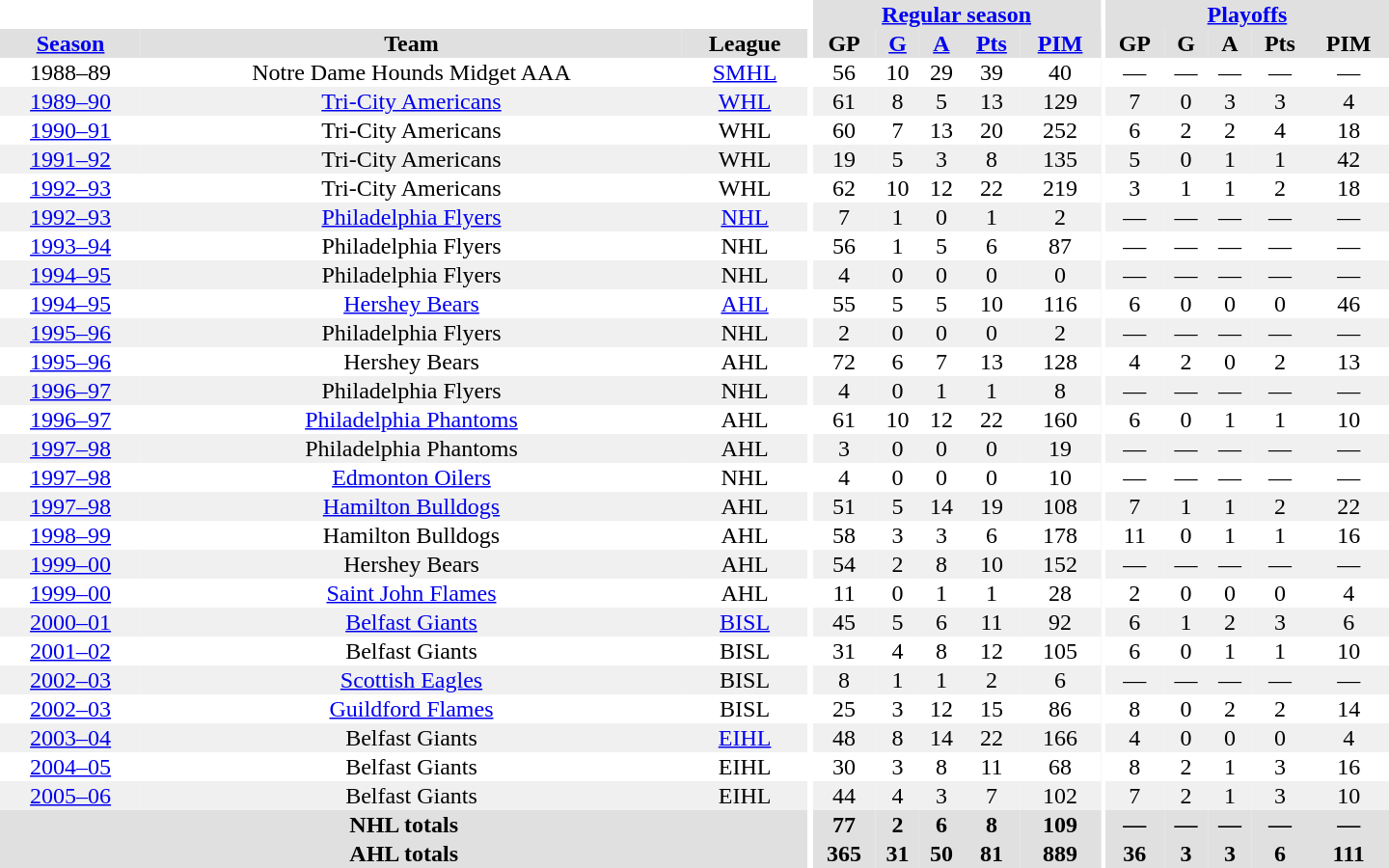<table border="0" cellpadding="1" cellspacing="0" style="text-align:center; width:60em">
<tr bgcolor="#e0e0e0">
<th colspan="3" bgcolor="#ffffff"></th>
<th rowspan="99" bgcolor="#ffffff"></th>
<th colspan="5"><a href='#'>Regular season</a></th>
<th rowspan="99" bgcolor="#ffffff"></th>
<th colspan="5"><a href='#'>Playoffs</a></th>
</tr>
<tr bgcolor="#e0e0e0">
<th><a href='#'>Season</a></th>
<th>Team</th>
<th>League</th>
<th>GP</th>
<th><a href='#'>G</a></th>
<th><a href='#'>A</a></th>
<th><a href='#'>Pts</a></th>
<th><a href='#'>PIM</a></th>
<th>GP</th>
<th>G</th>
<th>A</th>
<th>Pts</th>
<th>PIM</th>
</tr>
<tr>
<td>1988–89</td>
<td>Notre Dame Hounds Midget AAA</td>
<td><a href='#'>SMHL</a></td>
<td>56</td>
<td>10</td>
<td>29</td>
<td>39</td>
<td>40</td>
<td>—</td>
<td>—</td>
<td>—</td>
<td>—</td>
<td>—</td>
</tr>
<tr bgcolor="#f0f0f0">
<td><a href='#'>1989–90</a></td>
<td><a href='#'>Tri-City Americans</a></td>
<td><a href='#'>WHL</a></td>
<td>61</td>
<td>8</td>
<td>5</td>
<td>13</td>
<td>129</td>
<td>7</td>
<td>0</td>
<td>3</td>
<td>3</td>
<td>4</td>
</tr>
<tr>
<td><a href='#'>1990–91</a></td>
<td>Tri-City Americans</td>
<td>WHL</td>
<td>60</td>
<td>7</td>
<td>13</td>
<td>20</td>
<td>252</td>
<td>6</td>
<td>2</td>
<td>2</td>
<td>4</td>
<td>18</td>
</tr>
<tr bgcolor="#f0f0f0">
<td><a href='#'>1991–92</a></td>
<td>Tri-City Americans</td>
<td>WHL</td>
<td>19</td>
<td>5</td>
<td>3</td>
<td>8</td>
<td>135</td>
<td>5</td>
<td>0</td>
<td>1</td>
<td>1</td>
<td>42</td>
</tr>
<tr>
<td><a href='#'>1992–93</a></td>
<td>Tri-City Americans</td>
<td>WHL</td>
<td>62</td>
<td>10</td>
<td>12</td>
<td>22</td>
<td>219</td>
<td>3</td>
<td>1</td>
<td>1</td>
<td>2</td>
<td>18</td>
</tr>
<tr bgcolor="#f0f0f0">
<td><a href='#'>1992–93</a></td>
<td><a href='#'>Philadelphia Flyers</a></td>
<td><a href='#'>NHL</a></td>
<td>7</td>
<td>1</td>
<td>0</td>
<td>1</td>
<td>2</td>
<td>—</td>
<td>—</td>
<td>—</td>
<td>—</td>
<td>—</td>
</tr>
<tr>
<td><a href='#'>1993–94</a></td>
<td>Philadelphia Flyers</td>
<td>NHL</td>
<td>56</td>
<td>1</td>
<td>5</td>
<td>6</td>
<td>87</td>
<td>—</td>
<td>—</td>
<td>—</td>
<td>—</td>
<td>—</td>
</tr>
<tr bgcolor="#f0f0f0">
<td><a href='#'>1994–95</a></td>
<td>Philadelphia Flyers</td>
<td>NHL</td>
<td>4</td>
<td>0</td>
<td>0</td>
<td>0</td>
<td>0</td>
<td>—</td>
<td>—</td>
<td>—</td>
<td>—</td>
<td>—</td>
</tr>
<tr>
<td><a href='#'>1994–95</a></td>
<td><a href='#'>Hershey Bears</a></td>
<td><a href='#'>AHL</a></td>
<td>55</td>
<td>5</td>
<td>5</td>
<td>10</td>
<td>116</td>
<td>6</td>
<td>0</td>
<td>0</td>
<td>0</td>
<td>46</td>
</tr>
<tr bgcolor="#f0f0f0">
<td><a href='#'>1995–96</a></td>
<td>Philadelphia Flyers</td>
<td>NHL</td>
<td>2</td>
<td>0</td>
<td>0</td>
<td>0</td>
<td>2</td>
<td>—</td>
<td>—</td>
<td>—</td>
<td>—</td>
<td>—</td>
</tr>
<tr>
<td><a href='#'>1995–96</a></td>
<td>Hershey Bears</td>
<td>AHL</td>
<td>72</td>
<td>6</td>
<td>7</td>
<td>13</td>
<td>128</td>
<td>4</td>
<td>2</td>
<td>0</td>
<td>2</td>
<td>13</td>
</tr>
<tr bgcolor="#f0f0f0">
<td><a href='#'>1996–97</a></td>
<td>Philadelphia Flyers</td>
<td>NHL</td>
<td>4</td>
<td>0</td>
<td>1</td>
<td>1</td>
<td>8</td>
<td>—</td>
<td>—</td>
<td>—</td>
<td>—</td>
<td>—</td>
</tr>
<tr>
<td><a href='#'>1996–97</a></td>
<td><a href='#'>Philadelphia Phantoms</a></td>
<td>AHL</td>
<td>61</td>
<td>10</td>
<td>12</td>
<td>22</td>
<td>160</td>
<td>6</td>
<td>0</td>
<td>1</td>
<td>1</td>
<td>10</td>
</tr>
<tr bgcolor="#f0f0f0">
<td><a href='#'>1997–98</a></td>
<td>Philadelphia Phantoms</td>
<td>AHL</td>
<td>3</td>
<td>0</td>
<td>0</td>
<td>0</td>
<td>19</td>
<td>—</td>
<td>—</td>
<td>—</td>
<td>—</td>
<td>—</td>
</tr>
<tr>
<td><a href='#'>1997–98</a></td>
<td><a href='#'>Edmonton Oilers</a></td>
<td>NHL</td>
<td>4</td>
<td>0</td>
<td>0</td>
<td>0</td>
<td>10</td>
<td>—</td>
<td>—</td>
<td>—</td>
<td>—</td>
<td>—</td>
</tr>
<tr bgcolor="#f0f0f0">
<td><a href='#'>1997–98</a></td>
<td><a href='#'>Hamilton Bulldogs</a></td>
<td>AHL</td>
<td>51</td>
<td>5</td>
<td>14</td>
<td>19</td>
<td>108</td>
<td>7</td>
<td>1</td>
<td>1</td>
<td>2</td>
<td>22</td>
</tr>
<tr>
<td><a href='#'>1998–99</a></td>
<td>Hamilton Bulldogs</td>
<td>AHL</td>
<td>58</td>
<td>3</td>
<td>3</td>
<td>6</td>
<td>178</td>
<td>11</td>
<td>0</td>
<td>1</td>
<td>1</td>
<td>16</td>
</tr>
<tr bgcolor="#f0f0f0">
<td><a href='#'>1999–00</a></td>
<td>Hershey Bears</td>
<td>AHL</td>
<td>54</td>
<td>2</td>
<td>8</td>
<td>10</td>
<td>152</td>
<td>—</td>
<td>—</td>
<td>—</td>
<td>—</td>
<td>—</td>
</tr>
<tr>
<td><a href='#'>1999–00</a></td>
<td><a href='#'>Saint John Flames</a></td>
<td>AHL</td>
<td>11</td>
<td>0</td>
<td>1</td>
<td>1</td>
<td>28</td>
<td>2</td>
<td>0</td>
<td>0</td>
<td>0</td>
<td>4</td>
</tr>
<tr bgcolor="#f0f0f0">
<td><a href='#'>2000–01</a></td>
<td><a href='#'>Belfast Giants</a></td>
<td><a href='#'>BISL</a></td>
<td>45</td>
<td>5</td>
<td>6</td>
<td>11</td>
<td>92</td>
<td>6</td>
<td>1</td>
<td>2</td>
<td>3</td>
<td>6</td>
</tr>
<tr>
<td><a href='#'>2001–02</a></td>
<td>Belfast Giants</td>
<td>BISL</td>
<td>31</td>
<td>4</td>
<td>8</td>
<td>12</td>
<td>105</td>
<td>6</td>
<td>0</td>
<td>1</td>
<td>1</td>
<td>10</td>
</tr>
<tr bgcolor="#f0f0f0">
<td><a href='#'>2002–03</a></td>
<td><a href='#'>Scottish Eagles</a></td>
<td>BISL</td>
<td>8</td>
<td>1</td>
<td>1</td>
<td>2</td>
<td>6</td>
<td>—</td>
<td>—</td>
<td>—</td>
<td>—</td>
<td>—</td>
</tr>
<tr>
<td><a href='#'>2002–03</a></td>
<td><a href='#'>Guildford Flames</a></td>
<td>BISL</td>
<td>25</td>
<td>3</td>
<td>12</td>
<td>15</td>
<td>86</td>
<td>8</td>
<td>0</td>
<td>2</td>
<td>2</td>
<td>14</td>
</tr>
<tr bgcolor="#f0f0f0">
<td><a href='#'>2003–04</a></td>
<td>Belfast Giants</td>
<td><a href='#'>EIHL</a></td>
<td>48</td>
<td>8</td>
<td>14</td>
<td>22</td>
<td>166</td>
<td>4</td>
<td>0</td>
<td>0</td>
<td>0</td>
<td>4</td>
</tr>
<tr>
<td><a href='#'>2004–05</a></td>
<td>Belfast Giants</td>
<td>EIHL</td>
<td>30</td>
<td>3</td>
<td>8</td>
<td>11</td>
<td>68</td>
<td>8</td>
<td>2</td>
<td>1</td>
<td>3</td>
<td>16</td>
</tr>
<tr bgcolor="#f0f0f0">
<td><a href='#'>2005–06</a></td>
<td>Belfast Giants</td>
<td>EIHL</td>
<td>44</td>
<td>4</td>
<td>3</td>
<td>7</td>
<td>102</td>
<td>7</td>
<td>2</td>
<td>1</td>
<td>3</td>
<td>10</td>
</tr>
<tr>
</tr>
<tr ALIGN="center" bgcolor="#e0e0e0">
<th colspan="3">NHL totals</th>
<th ALIGN="center">77</th>
<th ALIGN="center">2</th>
<th ALIGN="center">6</th>
<th ALIGN="center">8</th>
<th ALIGN="center">109</th>
<th ALIGN="center">—</th>
<th ALIGN="center">—</th>
<th ALIGN="center">—</th>
<th ALIGN="center">—</th>
<th ALIGN="center">—</th>
</tr>
<tr>
</tr>
<tr ALIGN="center" bgcolor="#e0e0e0">
<th colspan="3">AHL totals</th>
<th ALIGN="center">365</th>
<th ALIGN="center">31</th>
<th ALIGN="center">50</th>
<th ALIGN="center">81</th>
<th ALIGN="center">889</th>
<th ALIGN="center">36</th>
<th ALIGN="center">3</th>
<th ALIGN="center">3</th>
<th ALIGN="center">6</th>
<th ALIGN="center">111</th>
</tr>
</table>
